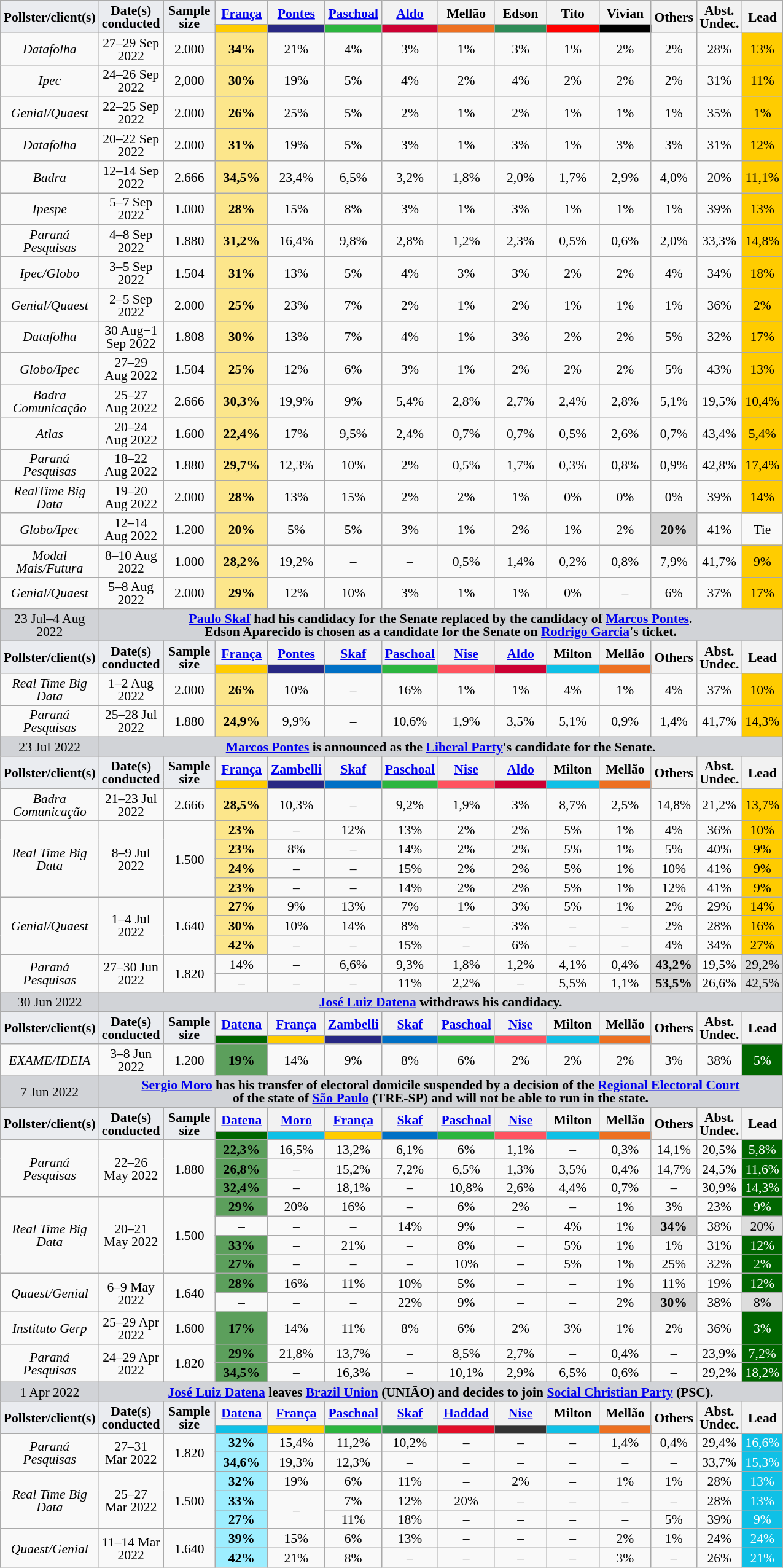<table class="wikitable sortable" style="text-align:center;font-size:90%;line-height:14px;">
<tr>
<td rowspan="2" class="unsortable" style="width:50px;background:#eaecf0;"><strong>Pollster/client(s)</strong></td>
<td rowspan="2" class="unsortable" style="width:50px;background:#eaecf0;"><strong>Date(s)<br>conducted</strong></td>
<td rowspan="2" class="unsortable" style="width:50px;background:#eaecf0;"><strong>Sample<br>size</strong></td>
<th class="unsortable" style="width:50px;"><a href='#'>França</a><br></th>
<th class="unsortable" style="width:50px;"><a href='#'>Pontes</a><br></th>
<th class="unsortable" style="width:50px;"><a href='#'>Paschoal</a><br></th>
<th class="unsortable" style="width:50px;"><a href='#'>Aldo</a><br></th>
<th class="unsortable" style="width:50px;">Mellão<br></th>
<th class="unsortable" style="width:50px;">Edson<br></th>
<th class="unsortable" style="width:50px;">Tito<br></th>
<th class="unsortable" style="width:50px;">Vivian<br></th>
<th rowspan="2" class="unsortable">Others</th>
<th rowspan="2" class="unsortable">Abst.<br>Undec.</th>
<th rowspan="2" class="unsortable">Lead</th>
</tr>
<tr>
<th class="sortable" data-sort-type="number" style="background:#ffcc00;"></th>
<th class="sortable" data-sort-type="number" style="background:#282883;"></th>
<th class="sortable" data-sort-type="number" style="background:#2CB53F;"></th>
<th class="sortable" data-sort-type="number" style="background:#CC0033;"></th>
<th class="sortable" data-sort-type="number" style="background:#ED7021;"></th>
<th class="sortable" data-sort-type="number" style="background:#2E8B57;"></th>
<th class="sortable" data-sort-type="number" style="background:#FF0000;"></th>
<th class="sortable" data-sort-type="number" style="background:#000000;"></th>
</tr>
<tr>
<td><em>Datafolha</em></td>
<td>27–29 Sep 2022</td>
<td>2.000</td>
<td style="background:#fce68b;"><strong>34%</strong></td>
<td>21%</td>
<td>4%</td>
<td>3%</td>
<td>1%</td>
<td>3%</td>
<td>1%</td>
<td>2%</td>
<td>2%</td>
<td>28%</td>
<td style="background:#ffcc00;">13%</td>
</tr>
<tr>
<td><em>Ipec</em></td>
<td>24–26 Sep 2022</td>
<td>2,000</td>
<td style="background:#fce68b;"><strong>30%</strong></td>
<td>19%</td>
<td>5%</td>
<td>4%</td>
<td>2%</td>
<td>4%</td>
<td>2%</td>
<td>2%</td>
<td>2%</td>
<td>31%</td>
<td style="background:#ffcc00;">11%</td>
</tr>
<tr>
<td><em>Genial/Quaest</em></td>
<td>22–25 Sep 2022</td>
<td>2.000</td>
<td style="background:#fce68b;"><strong>26%</strong></td>
<td>25%</td>
<td>5%</td>
<td>2%</td>
<td>1%</td>
<td>2%</td>
<td>1%</td>
<td>1%</td>
<td>1%</td>
<td>35%</td>
<td style="background:#ffcc00;">1%</td>
</tr>
<tr>
<td><em>Datafolha</em></td>
<td>20–22 Sep 2022</td>
<td>2.000</td>
<td style="background:#fce68b;"><strong>31%</strong></td>
<td>19%</td>
<td>5%</td>
<td>3%</td>
<td>1%</td>
<td>3%</td>
<td>1%</td>
<td>3%</td>
<td>3%</td>
<td>31%</td>
<td style="background:#ffcc00;">12%</td>
</tr>
<tr>
<td><em>Badra</em></td>
<td>12–14 Sep 2022</td>
<td>2.666</td>
<td style="background:#fce68b;"><strong>34,5%</strong></td>
<td>23,4%</td>
<td>6,5%</td>
<td>3,2%</td>
<td>1,8%</td>
<td>2,0%</td>
<td>1,7%</td>
<td>2,9%</td>
<td>4,0%</td>
<td>20%</td>
<td style="background:#ffcc00;">11,1%</td>
</tr>
<tr>
<td><em>Ipespe</em></td>
<td>5–7 Sep 2022</td>
<td>1.000</td>
<td style="background:#fce68b;"><strong>28%</strong></td>
<td>15%</td>
<td>8%</td>
<td>3%</td>
<td>1%</td>
<td>3%</td>
<td>1%</td>
<td>1%</td>
<td>1%</td>
<td>39%</td>
<td style="background:#ffcc00;">13%</td>
</tr>
<tr>
<td><em>Paraná Pesquisas</em></td>
<td>4–8 Sep 2022</td>
<td>1.880</td>
<td style="background:#fce68b;"><strong>31,2%</strong></td>
<td>16,4%</td>
<td>9,8%</td>
<td>2,8%</td>
<td>1,2%</td>
<td>2,3%</td>
<td>0,5%</td>
<td>0,6%</td>
<td>2,0%</td>
<td>33,3%</td>
<td style="background:#ffcc00;">14,8%</td>
</tr>
<tr>
<td><em>Ipec/Globo</em></td>
<td>3–5 Sep 2022</td>
<td>1.504</td>
<td style="background:#fce68b;"><strong>31%</strong></td>
<td>13%</td>
<td>5%</td>
<td>4%</td>
<td>3%</td>
<td>3%</td>
<td>2%</td>
<td>2%</td>
<td>4%</td>
<td>34%</td>
<td style="background:#ffcc00;">18%</td>
</tr>
<tr>
<td><em>Genial/Quaest</em></td>
<td>2–5 Sep 2022</td>
<td>2.000</td>
<td style="background:#fce68b;"><strong>25%</strong></td>
<td>23%</td>
<td>7%</td>
<td>2%</td>
<td>1%</td>
<td>2%</td>
<td>1%</td>
<td>1%</td>
<td>1%</td>
<td>36%</td>
<td style="background:#ffcc00;">2%</td>
</tr>
<tr>
<td><em>Datafolha</em></td>
<td>30 Aug−1 Sep 2022</td>
<td>1.808</td>
<td style="background:#fce68b;"><strong>30%</strong></td>
<td>13%</td>
<td>7%</td>
<td>4%</td>
<td>1%</td>
<td>3%</td>
<td>2%</td>
<td>2%</td>
<td>5%</td>
<td>32%</td>
<td style="background:#ffcc00;">17%</td>
</tr>
<tr>
<td><em>Globo/Ipec</em></td>
<td>27–29 Aug 2022</td>
<td>1.504</td>
<td style="background:#fce68b;"><strong>25%</strong></td>
<td>12%</td>
<td>6%</td>
<td>3%</td>
<td>1%</td>
<td>2%</td>
<td>2%</td>
<td>2%</td>
<td>5%</td>
<td>43%</td>
<td style="background:#ffcc00;">13%</td>
</tr>
<tr>
<td><em>Badra Comunicação</em></td>
<td>25–27 Aug 2022</td>
<td>2.666</td>
<td style="background:#fce68b;"><strong>30,3%</strong></td>
<td>19,9%</td>
<td>9%</td>
<td>5,4%</td>
<td>2,8%</td>
<td>2,7%</td>
<td>2,4%</td>
<td>2,8%</td>
<td>5,1%</td>
<td>19,5%</td>
<td style="background:#ffcc00;">10,4%</td>
</tr>
<tr>
<td><em>Atlas</em></td>
<td>20–24 Aug 2022</td>
<td>1.600</td>
<td style="background:#fce68b;"><strong>22,4%</strong></td>
<td>17%</td>
<td>9,5%</td>
<td>2,4%</td>
<td>0,7%</td>
<td>0,7%</td>
<td>0,5%</td>
<td>2,6%</td>
<td>0,7%</td>
<td>43,4%</td>
<td style="background:#ffcc00;">5,4%</td>
</tr>
<tr>
<td><em>Paraná Pesquisas</em></td>
<td>18–22 Aug 2022</td>
<td>1.880</td>
<td style="background:#fce68b;"><strong>29,7%</strong></td>
<td>12,3%</td>
<td>10%</td>
<td>2%</td>
<td>0,5%</td>
<td>1,7%</td>
<td>0,3%</td>
<td>0,8%</td>
<td>0,9%</td>
<td>42,8%</td>
<td style="background:#ffcc00;">17,4%</td>
</tr>
<tr>
<td><em>RealTime Big Data</em></td>
<td>19–20 Aug 2022</td>
<td>2.000</td>
<td style="background:#fce68b;"><strong>28%</strong></td>
<td>13%</td>
<td>15%</td>
<td>2%</td>
<td>2%</td>
<td>1%</td>
<td>0%</td>
<td>0%</td>
<td>0%</td>
<td>39%</td>
<td style="background:#ffcc00;">14%</td>
</tr>
<tr>
<td><em>Globo/Ipec</em></td>
<td>12–14 Aug 2022</td>
<td>1.200</td>
<td style="background:#fce68b;"><strong>20%</strong></td>
<td>5%</td>
<td>5%</td>
<td>3%</td>
<td>1%</td>
<td>2%</td>
<td>1%</td>
<td>2%</td>
<td style="background:#D5D5D5;"><strong>20%</strong></td>
<td>41%</td>
<td>Tie</td>
</tr>
<tr>
<td><em>Modal Mais/Futura</em></td>
<td>8–10 Aug 2022</td>
<td>1.000</td>
<td style="background:#fce68b;"><strong>28,2%</strong></td>
<td>19,2%</td>
<td>–</td>
<td>–</td>
<td>0,5%</td>
<td>1,4%</td>
<td>0,2%</td>
<td>0,8%</td>
<td>7,9%</td>
<td>41,7%</td>
<td style="background:#ffcc00;">9%</td>
</tr>
<tr>
<td><em>Genial/Quaest</em></td>
<td>5–8 Aug 2022</td>
<td>2.000</td>
<td style="background:#fce68b;"><strong>29%</strong></td>
<td>12%</td>
<td>10%</td>
<td>3%</td>
<td>1%</td>
<td>1%</td>
<td>0%</td>
<td>–</td>
<td>6%</td>
<td>37%</td>
<td style="background:#ffcc00;">17%</td>
</tr>
<tr>
<td style="background:#d1d3d7;">23 Jul–4 Aug 2022</td>
<td colspan="13"  style="background:#d1d3d7;"><strong><a href='#'>Paulo Skaf</a> had his candidacy for the Senate replaced by the candidacy of <a href='#'>Marcos Pontes</a>.<br>Edson Aparecido is chosen as a candidate for the Senate on <a href='#'>Rodrigo Garcia</a>'s ticket.</strong> </td>
</tr>
<tr>
<td rowspan="2" class="unsortable" style="width:50px;background:#eaecf0;"><strong>Pollster/client(s)</strong></td>
<td rowspan="2" class="unsortable" style="width:50px;background:#eaecf0;"><strong>Date(s)<br>conducted</strong></td>
<td rowspan="2" class="unsortable" style="width:50px;background:#eaecf0;"><strong>Sample<br>size</strong></td>
<th class="unsortable" style="width:50px;"><a href='#'>França</a><br></th>
<th class="unsortable" style="width:50px;"><a href='#'>Pontes</a><br></th>
<th class="unsortable" style="width:50px;"><a href='#'>Skaf</a><br></th>
<th class="unsortable" style="width:50px;"><a href='#'>Paschoal</a><br></th>
<th class="unsortable" style="width:50px;"><a href='#'>Nise</a><br></th>
<th class="unsortable" style="width:50px;"><a href='#'>Aldo</a><br></th>
<th class="unsortable" style="width:50px;">Milton<br></th>
<th class="unsortable" style="width:50px;">Mellão<br></th>
<th rowspan="2" class="unsortable">Others</th>
<th rowspan="2" class="unsortable">Abst.<br>Undec.</th>
<th rowspan="2" class="unsortable">Lead</th>
</tr>
<tr>
<th class="sortable" data-sort-type="number" style="background:#ffcc00;"></th>
<th class="sortable" data-sort-type="number" style="background:#282883;"></th>
<th class="sortable" data-sort-type="number" style="background:#0070C5;"></th>
<th class="sortable" data-sort-type="number" style="background:#2CB53F;"></th>
<th class="sortable" data-sort-type="number" style="background:#FF5460;"></th>
<th class="sortable" data-sort-type="number" style="background:#CC0033;"></th>
<th class="sortable" data-sort-type="number" style="background:#0FC0E6;"></th>
<th class="sortable" data-sort-type="number" style="background:#ED7021;"></th>
</tr>
<tr>
<td><em>Real Time Big Data</em></td>
<td>1–2 Aug 2022</td>
<td>2.000</td>
<td style="background:#fce68b;"><strong>26%</strong></td>
<td>10%</td>
<td>–</td>
<td>16%</td>
<td>1%</td>
<td>1%</td>
<td>4%</td>
<td>1%</td>
<td>4%</td>
<td>37%</td>
<td style="background:#ffcc00;">10%</td>
</tr>
<tr>
<td><em>Paraná Pesquisas</em></td>
<td>25–28 Jul 2022</td>
<td>1.880</td>
<td style="background:#fce68b;"><strong>24,9%</strong></td>
<td>9,9%</td>
<td>–</td>
<td>10,6%</td>
<td>1,9%</td>
<td>3,5%</td>
<td>5,1%</td>
<td>0,9%</td>
<td>1,4%</td>
<td>41,7%</td>
<td style="background:#ffcc00;">14,3%</td>
</tr>
<tr>
<td style="background:#d1d3d7;">23 Jul 2022</td>
<td colspan="13" style="background:#d1d3d7;"><strong><a href='#'>Marcos Pontes</a> is announced as the <a href='#'>Liberal Party</a>'s candidate for the Senate.</strong> </td>
</tr>
<tr>
<td rowspan="2" class="unsortable" style="width:50px;background:#eaecf0;"><strong>Pollster/client(s)</strong></td>
<td rowspan="2" class="unsortable" style="width:50px;background:#eaecf0;"><strong>Date(s)<br>conducted</strong></td>
<td rowspan="2" class="unsortable" style="width:50px;background:#eaecf0;"><strong>Sample<br>size</strong></td>
<th class="unsortable" style="width:50px;"><a href='#'>França</a><br></th>
<th class="unsortable" style="width:50px;"><a href='#'>Zambelli</a><br></th>
<th class="unsortable" style="width:50px;"><a href='#'>Skaf</a><br></th>
<th class="unsortable" style="width:50px;"><a href='#'>Paschoal</a><br></th>
<th class="unsortable" style="width:50px;"><a href='#'>Nise</a><br></th>
<th class="unsortable" style="width:50px;"><a href='#'>Aldo</a><br></th>
<th class="unsortable" style="width:50px;">Milton<br></th>
<th class="unsortable" style="width:50px;">Mellão<br></th>
<th rowspan="2" class="unsortable">Others</th>
<th rowspan="2" class="unsortable">Abst.<br>Undec.</th>
<th rowspan="2" class="unsortable">Lead</th>
</tr>
<tr>
<th class="sortable" data-sort-type="number" style="background:#ffcc00;"></th>
<th class="sortable" data-sort-type="number" style="background:#282883;"></th>
<th class="sortable" data-sort-type="number" style="background:#0070C5;"></th>
<th class="sortable" data-sort-type="number" style="background:#2CB53F;"></th>
<th class="sortable" data-sort-type="number" style="background:#FF5460;"></th>
<th class="sortable" data-sort-type="number" style="background:#CC0033;"></th>
<th class="sortable" data-sort-type="number" style="background:#0FC0E6;"></th>
<th class="sortable" data-sort-type="number" style="background:#ED7021;"></th>
</tr>
<tr>
<td><em>Badra Comunicação</em></td>
<td>21–23 Jul 2022</td>
<td>2.666</td>
<td style="background:#fce68b;"><strong>28,5%</strong></td>
<td>10,3%</td>
<td>–</td>
<td>9,2%</td>
<td>1,9%</td>
<td>3%</td>
<td>8,7%</td>
<td>2,5%</td>
<td>14,8%</td>
<td>21,2%</td>
<td style="background:#ffcc00;">13,7%</td>
</tr>
<tr>
<td rowspan="4"><em>Real Time Big Data</em></td>
<td rowspan="4">8–9 Jul 2022</td>
<td rowspan="4">1.500</td>
<td style="background:#fce68b;"><strong>23%</strong></td>
<td>–</td>
<td>12%</td>
<td>13%</td>
<td>2%</td>
<td>2%</td>
<td>5%</td>
<td>1%</td>
<td>4%</td>
<td>36%</td>
<td style="background:#ffcc00;">10%</td>
</tr>
<tr>
<td style="background:#fce68b;"><strong>23%</strong></td>
<td>8%</td>
<td>–</td>
<td>14%</td>
<td>2%</td>
<td>2%</td>
<td>5%</td>
<td>1%</td>
<td>5%</td>
<td>40%</td>
<td style="background:#ffcc00;">9%</td>
</tr>
<tr>
<td style="background:#fce68b;"><strong>24%</strong></td>
<td>–</td>
<td>–</td>
<td>15%</td>
<td>2%</td>
<td>2%</td>
<td>5%</td>
<td>1%</td>
<td>10%</td>
<td>41%</td>
<td style="background:#ffcc00;">9%</td>
</tr>
<tr>
<td style="background:#fce68b;"><strong>23%</strong></td>
<td>–</td>
<td>–</td>
<td>14%</td>
<td>2%</td>
<td>2%</td>
<td>5%</td>
<td>1%</td>
<td>12%</td>
<td>41%</td>
<td style="background:#ffcc00;">9%</td>
</tr>
<tr>
<td rowspan="3"><em>Genial/Quaest</em></td>
<td rowspan="3">1–4 Jul 2022</td>
<td rowspan="3">1.640</td>
<td style="background:#fce68b;"><strong>27%</strong></td>
<td>9%</td>
<td>13%</td>
<td>7%</td>
<td>1%</td>
<td>3%</td>
<td>5%</td>
<td>1%</td>
<td>2%</td>
<td>29%</td>
<td style="background:#ffcc00;">14%</td>
</tr>
<tr>
<td style="background:#fce68b;"><strong>30%</strong></td>
<td>10%</td>
<td>14%</td>
<td>8%</td>
<td>–</td>
<td>3%</td>
<td>–</td>
<td>–</td>
<td>2%</td>
<td>28%</td>
<td style="background:#ffcc00;">16%</td>
</tr>
<tr>
<td style="background:#fce68b;"><strong>42%</strong></td>
<td>–</td>
<td>–</td>
<td>15%</td>
<td>–</td>
<td>6%</td>
<td>–</td>
<td>–</td>
<td>4%</td>
<td>34%</td>
<td style="background:#ffcc00;">27%</td>
</tr>
<tr>
<td rowspan="2"><em>Paraná Pesquisas</em></td>
<td rowspan="2">27–30 Jun 2022</td>
<td rowspan="2">1.820</td>
<td>14%</td>
<td>–</td>
<td>6,6%</td>
<td>9,3%</td>
<td>1,8%</td>
<td>1,2%</td>
<td>4,1%</td>
<td>0,4%</td>
<td style="background:#D5D5D5;"><strong>43,2%</strong></td>
<td>19,5%</td>
<td style="background:#DDDDDD;">29,2%</td>
</tr>
<tr>
<td>–</td>
<td>–</td>
<td>–</td>
<td>11%</td>
<td>2,2%</td>
<td>–</td>
<td>5,5%</td>
<td>1,1%</td>
<td style="background:#D5D5D5;"><strong>53,5%</strong></td>
<td>26,6%</td>
<td style="background:#DDDDDD;">42,5%</td>
</tr>
<tr>
<td style="background:#d1d3d7;">30 Jun 2022</td>
<td colspan="13" style="background:#d1d3d7;"><strong><a href='#'>José Luiz Datena</a> withdraws his candidacy.</strong> </td>
</tr>
<tr>
<td rowspan="2" class="unsortable" style="width:50px;background:#eaecf0;"><strong>Pollster/client(s)</strong></td>
<td rowspan="2" class="unsortable" style="width:50px;background:#eaecf0;"><strong>Date(s)<br>conducted</strong></td>
<td rowspan="2" class="unsortable" style="width:50px;background:#eaecf0;"><strong>Sample<br>size</strong></td>
<th class="unsortable" style="width:50px;"><a href='#'>Datena</a><br></th>
<th class="unsortable" style="width:50px;"><a href='#'>França</a><br></th>
<th class="unsortable" style="width:50px;"><a href='#'>Zambelli</a><br></th>
<th class="unsortable" style="width:50px;"><a href='#'>Skaf</a><br></th>
<th class="unsortable" style="width:50px;"><a href='#'>Paschoal</a><br></th>
<th class="unsortable" style="width:50px;"><a href='#'>Nise</a><br></th>
<th class="unsortable" style="width:50px;">Milton<br></th>
<th class="unsortable" style="width:50px;"><strong>Mellão</strong><br></th>
<th rowspan="2" class="unsortable">Others</th>
<th rowspan="2" class="unsortable">Abst.<br>Undec.</th>
<th rowspan="2" class="unsortable">Lead</th>
</tr>
<tr>
<th data-sort-type="number" class="sortable" style="background:#006600;"></th>
<th data-sort-type="number" class="sortable" style="background:#FFCC00;"></th>
<th data-sort-type="number" class="sortable" style="background:#282883;"></th>
<th data-sort-type="number" class="sortable" style="background:#0070C5;"></th>
<th data-sort-type="number" class="sortable" style="background:#2CB53F;"></th>
<th data-sort-type="number" class="sortable" style="background:#FF5460;"></th>
<th data-sort-type="number" class="sortable" style="background:#0FC0E6;"></th>
<th data-sort-type="number" class="sortable" style="background:#ED7021;"></th>
</tr>
<tr>
<td><em>EXAME/IDEIA</em></td>
<td>3–8 Jun 2022</td>
<td>1.200</td>
<td style="background:#5c9f5c;"><strong>19%</strong></td>
<td>14%</td>
<td>9%</td>
<td>8%</td>
<td>6%</td>
<td>2%</td>
<td>2%</td>
<td>2%</td>
<td>3%</td>
<td>38%</td>
<td style="background:#006600;color:#FFFFFF;">5%</td>
</tr>
<tr>
<td data-sort-type="number" class="sortable" style="background:#d1d3d7;">7 Jun 2022</td>
<td colspan="13" style="background:#d1d3d7;"><strong><a href='#'>Sergio Moro</a> has his transfer of electoral domicile suspended by a decision of the <a href='#'>Regional Electoral Court</a><br>of the state of <a href='#'>São Paulo</a> (TRE-SP) and will not be able to run in the state.</strong> </td>
</tr>
<tr>
<td rowspan="2" class="unsortable" style="width:50px;background:#eaecf0;"><strong>Pollster/client(s)</strong></td>
<td rowspan="2" class="unsortable" style="width:50px;background:#eaecf0;"><strong>Date(s)<br>conducted</strong></td>
<td rowspan="2" class="unsortable" style="width:50px;background:#eaecf0;"><strong>Sample<br>size</strong></td>
<th class="unsortable" style="width:50px;"><a href='#'>Datena</a><br></th>
<th class="unsortable" style="width:50px;"><a href='#'>Moro</a><br></th>
<th class="unsortable" style="width:50px;"><a href='#'>França</a><br></th>
<th class="unsortable" style="width:50px;"><a href='#'>Skaf</a><br></th>
<th class="unsortable" style="width:50px;"><a href='#'>Paschoal</a><br></th>
<th class="unsortable" style="width:50px;"><a href='#'>Nise</a><br></th>
<th class="unsortable" style="width:50px;"><strong>Milton</strong><br></th>
<th class="unsortable" style="width:50px;"><strong>Mellão</strong><br></th>
<th rowspan="2" class="unsortable">Others</th>
<th rowspan="2" class="unsortable">Abst.<br>Undec.</th>
<th rowspan="2" data-sort-type="number">Lead</th>
</tr>
<tr>
<th data-sort-type="number" class="sortable" style="background:#006600;"></th>
<th data-sort-type="number" class="sortable" style="background:#0FC0E6;"></th>
<th data-sort-type="number" class="sortable" style="background:#FFCC00;"></th>
<th data-sort-type="number" class="sortable" style="background:#0070C5;"></th>
<th data-sort-type="number" class="sortable" style="background:#2CB53F;"></th>
<th data-sort-type="number" class="sortable" style="background:#FF5460;"></th>
<th data-sort-type="number" class="sortable" style="background:#0FC0E6;"></th>
<th data-sort-type="number" class="sortable" style="background:#ED7021;"></th>
</tr>
<tr>
<td rowspan="3"><em>Paraná Pesquisas</em></td>
<td rowspan="3">22–26 May 2022</td>
<td rowspan="3">1.880</td>
<td style="background:#5c9f5c;"><strong>22,3%</strong></td>
<td>16,5%</td>
<td>13,2%</td>
<td>6,1%</td>
<td>6%</td>
<td>1,1%</td>
<td>–</td>
<td>0,3%</td>
<td>14,1%</td>
<td>20,5%</td>
<td style="background:#006600;color:#FFFFFF;">5,8%</td>
</tr>
<tr>
<td style="background:#5c9f5c;"><strong>26,8%</strong></td>
<td>–</td>
<td>15,2%</td>
<td>7,2%</td>
<td>6,5%</td>
<td>1,3%</td>
<td>3,5%</td>
<td>0,4%</td>
<td>14,7%</td>
<td>24,5%</td>
<td style="background:#006600;color:#FFFFFF;">11,6%</td>
</tr>
<tr>
<td style="background:#5c9f5c;"><strong>32,4%</strong></td>
<td>–</td>
<td>18,1%</td>
<td>–</td>
<td>10,8%</td>
<td>2,6%</td>
<td>4,4%</td>
<td>0,7%</td>
<td>–</td>
<td>30,9%</td>
<td style="background:#006600;color:#FFFFFF;">14,3%</td>
</tr>
<tr>
<td rowspan="4"><em>Real Time Big Data</em></td>
<td rowspan="4">20–21 May 2022</td>
<td rowspan="4">1.500</td>
<td style="background:#5c9f5c;"><strong>29%</strong></td>
<td>20%</td>
<td>16%</td>
<td>–</td>
<td>6%</td>
<td>2%</td>
<td>–</td>
<td>1%</td>
<td>3%</td>
<td>23%</td>
<td style="background:#006600;color:#FFFFFF;">9%</td>
</tr>
<tr>
<td>–</td>
<td>–</td>
<td>–</td>
<td>14%</td>
<td>9%</td>
<td>–</td>
<td>4%</td>
<td>1%</td>
<td style="background:#D5D5D5;"><strong>34%</strong></td>
<td>38%</td>
<td style="background:#DDDDDD;">20%</td>
</tr>
<tr>
<td style="background:#5c9f5c;"><strong>33%</strong></td>
<td>–</td>
<td>21%</td>
<td>–</td>
<td>8%</td>
<td>–</td>
<td>5%</td>
<td>1%</td>
<td>1%</td>
<td>31%</td>
<td style="background:#006600;color:#FFFFFF;">12%</td>
</tr>
<tr>
<td style="background:#5c9f5c;"><strong>27%</strong></td>
<td>–</td>
<td>–</td>
<td>–</td>
<td>10%</td>
<td>–</td>
<td>5%</td>
<td>1%</td>
<td>25%</td>
<td>32%</td>
<td style="background:#006600;color:#FFFFFF;">2%</td>
</tr>
<tr>
<td rowspan="2"><em>Quaest/Genial</em></td>
<td rowspan="2">6–9 May 2022</td>
<td rowspan="2">1.640</td>
<td style="background:#5c9f5c;"><strong>28%</strong></td>
<td>16%</td>
<td>11%</td>
<td>10%</td>
<td>5%</td>
<td>–</td>
<td>–</td>
<td>1%</td>
<td>11%</td>
<td>19%</td>
<td style="background:#006600;color:#FFFFFF;">12%</td>
</tr>
<tr>
<td>–</td>
<td>–</td>
<td>–</td>
<td>22%</td>
<td>9%</td>
<td>–</td>
<td>–</td>
<td>2%</td>
<td style="background:#D5D5D5"><strong>30%</strong></td>
<td>38%</td>
<td style="background:#DDDDDD;">8%</td>
</tr>
<tr>
<td><em>Instituto Gerp</em></td>
<td>25–29 Apr<br>2022</td>
<td>1.600</td>
<td style="background:#5c9f5c;"><strong>17%</strong></td>
<td>14%</td>
<td>11%</td>
<td>8%</td>
<td>6%</td>
<td>2%</td>
<td>3%</td>
<td>1%</td>
<td>2%</td>
<td>36%</td>
<td style="background:#006600;color:#FFFFFF;">3%</td>
</tr>
<tr>
<td rowspan="2"><em>Paraná Pesquisas</em></td>
<td rowspan="2">24–29 Apr<br>2022</td>
<td rowspan="2">1.820</td>
<td style="background:#5c9f5c;"><strong>29%</strong></td>
<td>21,8%</td>
<td>13,7%</td>
<td>–</td>
<td>8,5%</td>
<td>2,7%</td>
<td>–</td>
<td>0,4%</td>
<td>–</td>
<td>23,9%</td>
<td style="background:#006600;color:#FFFFFF;">7,2%</td>
</tr>
<tr>
<td style="background:#5c9f5c;"><strong>34,5%</strong></td>
<td>–</td>
<td>16,3%</td>
<td>–</td>
<td>10,1%</td>
<td>2,9%</td>
<td>6,5%</td>
<td>0,6%</td>
<td>–</td>
<td>29,2%</td>
<td style="background:#006600;color:#FFFFFF;">18,2%</td>
</tr>
<tr>
<td data-sort-type="number" class="sortable" style="background:#d1d3d7;">1 Apr 2022</td>
<td colspan="13" style="background:#d1d3d7;"><strong><a href='#'>José Luiz Datena</a> leaves <a href='#'>Brazil Union</a> (UNIÃO) and decides to join <a href='#'>Social Christian Party</a> (PSC).</strong> </td>
</tr>
<tr>
<td rowspan="2" class="unsortable" style="width:50px;background:#eaecf0;"><strong>Pollster/client(s)</strong></td>
<td rowspan="2" class="unsortable" style="width:50px;background:#eaecf0;"><strong>Date(s)<br>conducted</strong></td>
<td rowspan="2" class="unsortable" style="width:50px;background:#eaecf0;"><strong>Sample<br>size</strong></td>
<th class="unsortable" style="width:50px;"><a href='#'>Datena</a><br></th>
<th class="unsortable" style="width:50px;"><a href='#'>França</a><br></th>
<th class="unsortable" style="width:50px;"><a href='#'>Paschoal</a><br></th>
<th class="unsortable" style="width:50px;"><a href='#'>Skaf</a><br></th>
<th class="unsortable" style="width:50px;"><a href='#'>Haddad</a><br></th>
<th class="unsortable" style="width:50px;"><a href='#'>Nise</a><br></th>
<th class="unsortable" style="width:50px;"><strong>Milton</strong><br></th>
<th class="unsortable" style="width:50px;"><strong>Mellão</strong><br></th>
<th rowspan="2" class="unsortable">Others</th>
<th rowspan="2" class="unsortable">Abst.<br>Undec.</th>
<th rowspan="2" data-sort-type="number">Lead</th>
</tr>
<tr>
<th data-sort-type="number" class="sortable" style="background:#0FC0E6;"></th>
<th data-sort-type="number" class="sortable" style="background:#FFCC00;"></th>
<th data-sort-type="number" class="sortable" style="background:#2CB53F;"></th>
<th data-sort-type="number" class="sortable" style="background:#30914D;"></th>
<th data-sort-type="number" class="sortable" style="background:#e20e28;"></th>
<th data-sort-type="number" class="sortable" style="background:#333333;"></th>
<th data-sort-type="number" class="sortable" style="background:#0FC0E6;"></th>
<th data-sort-type="number" class="sortable" style="background:#ED7021;"></th>
</tr>
<tr>
<td rowspan="2"><em>Paraná Pesquisas</em></td>
<td rowspan="2">27–31 Mar 2022</td>
<td rowspan="2">1.820</td>
<td style="background:#9deeff;"><strong>32%</strong></td>
<td>15,4%</td>
<td>11,2%</td>
<td>10,2%</td>
<td>–</td>
<td>–</td>
<td>–</td>
<td>1,4%</td>
<td>0,4%</td>
<td>29,4%</td>
<td style="background:#0FC0E6;color:#FFFFFF;">16,6%</td>
</tr>
<tr>
<td style="background:#9deeff;"><strong>34,6%</strong></td>
<td>19,3%</td>
<td>12,3%</td>
<td>–</td>
<td>–</td>
<td>–</td>
<td>–</td>
<td>–</td>
<td>–</td>
<td>33,7%</td>
<td style="background:#0FC0E6;color:#FFFFFF;">15,3%</td>
</tr>
<tr>
<td rowspan="3"><em>Real Time Big Data</em></td>
<td rowspan="3">25–27 Mar 2022</td>
<td rowspan="3">1.500</td>
<td style="background:#9deeff;"><strong>32%</strong></td>
<td>19%</td>
<td>6%</td>
<td>11%</td>
<td>–</td>
<td>2%</td>
<td>–</td>
<td>1%</td>
<td>1%</td>
<td>28%</td>
<td style="background:#0FC0E6;color:#FFFFFF;">13%</td>
</tr>
<tr>
<td style="background:#9deeff;"><strong>33%</strong></td>
<td rowspan="2">–</td>
<td>7%</td>
<td>12%</td>
<td>20%</td>
<td>–</td>
<td>–</td>
<td>–</td>
<td>–</td>
<td>28%</td>
<td style="background:#0FC0E6;color:#FFFFFF;">13%</td>
</tr>
<tr>
<td style="background:#9deeff;"><strong>27%</strong></td>
<td>11%</td>
<td>18%</td>
<td>–</td>
<td>–</td>
<td>–</td>
<td>–</td>
<td>5%</td>
<td>39%</td>
<td style="background:#0FC0E6;color:#FFFFFF;">9%</td>
</tr>
<tr>
<td rowspan="2"><em>Quaest/Genial</em></td>
<td rowspan="2">11–14 Mar<br>2022</td>
<td rowspan="2">1.640</td>
<td style="background:#9deeff;"><strong>39%</strong></td>
<td>15%</td>
<td>6%</td>
<td>13%</td>
<td>–</td>
<td>–</td>
<td>–</td>
<td>2%</td>
<td>1%</td>
<td>24%</td>
<td style="background:#0FC0E6;color:#FFFFFF;">24%</td>
</tr>
<tr>
<td style="background:#9deeff;"><strong>42%</strong></td>
<td>21%</td>
<td>8%</td>
<td>–</td>
<td>–</td>
<td>–</td>
<td>–</td>
<td>3%</td>
<td>–</td>
<td>26%</td>
<td style="background:#0FC0E6;color:#FFFFFF;">21%</td>
</tr>
</table>
